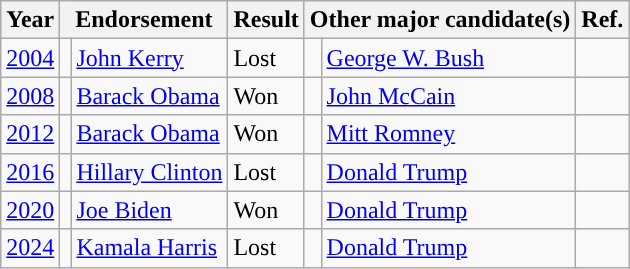<table class="wikitable sortable">
<tr>
<th>Year</th>
<th colspan="2">Endorsement</th>
<th>Result</th>
<th class="unsortable" colspan="6">Other major candidate(s)</th>
<th class="unsortable">Ref.</th>
</tr>
<tr>
<td><a href='#'>2004</a></td>
<td style="background-color:"></td>
<td data-sort-value="Kerry, John"><a href='#'>John Kerry</a></td>
<td>Lost</td>
<td style="background-color:"></td>
<td colspan="5"><a href='#'>George W. Bush</a></td>
<td></td>
</tr>
<tr>
<td><a href='#'>2008</a></td>
<td style="background-color:"></td>
<td data-sort-value="Obama, Barack"><a href='#'>Barack Obama</a></td>
<td>Won</td>
<td style="background-color:"></td>
<td colspan="5"><a href='#'>John McCain</a></td>
<td></td>
</tr>
<tr>
<td><a href='#'>2012</a></td>
<td style="background-color:"></td>
<td data-sort-value="Obama, Barack"><a href='#'>Barack Obama</a></td>
<td>Won</td>
<td style="background-color:"></td>
<td colspan="5"><a href='#'>Mitt Romney</a></td>
<td></td>
</tr>
<tr>
<td><a href='#'>2016</a></td>
<td style="background-color:"></td>
<td data-sort-value="Clinton, Hillary"><a href='#'>Hillary Clinton</a></td>
<td>Lost</td>
<td style="background-color:"></td>
<td colspan="5"><a href='#'>Donald Trump</a></td>
<td></td>
</tr>
<tr>
<td><a href='#'>2020</a></td>
<td style="background-color:"></td>
<td data-sort-value="Biden, Joe"><a href='#'>Joe Biden</a></td>
<td>Won</td>
<td style="background-color:"></td>
<td colspan="5"><a href='#'>Donald Trump</a></td>
<td></td>
</tr>
<tr>
<td><a href='#'>2024</a></td>
<td style="background-color:"></td>
<td data-sort-value="Harris, Kamala"><a href='#'>Kamala Harris</a></td>
<td>Lost</td>
<td style="background-color:"></td>
<td colspan="5"><a href='#'>Donald Trump</a></td>
<td></td>
</tr>
</table>
